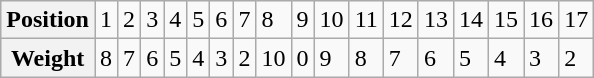<table class="wikitable">
<tr>
<th>Position</th>
<td>1</td>
<td>2</td>
<td>3</td>
<td>4</td>
<td>5</td>
<td>6</td>
<td>7</td>
<td>8</td>
<td>9</td>
<td>10</td>
<td>11</td>
<td>12</td>
<td>13</td>
<td>14</td>
<td>15</td>
<td>16</td>
<td>17</td>
</tr>
<tr>
<th>Weight</th>
<td>8</td>
<td>7</td>
<td>6</td>
<td>5</td>
<td>4</td>
<td>3</td>
<td>2</td>
<td>10</td>
<td>0</td>
<td>9</td>
<td>8</td>
<td>7</td>
<td>6</td>
<td>5</td>
<td>4</td>
<td>3</td>
<td>2</td>
</tr>
</table>
